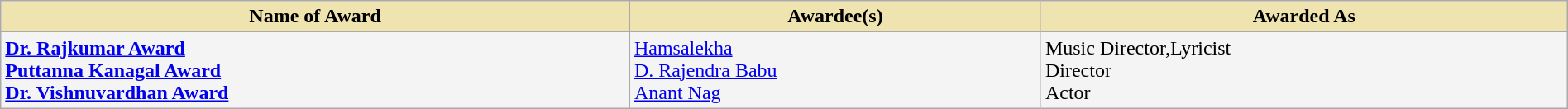<table class="wikitable" style="width:100%;">
<tr>
<th style="background-color:#EFE4B0;">Name of Award</th>
<th style="background-color:#EFE4B0;">Awardee(s)</th>
<th style="background-color:#EFE4B0;">Awarded As</th>
</tr>
<tr style="background-color:#F4F4F4">
<td><strong><a href='#'>Dr. Rajkumar Award</a></strong><br><strong><a href='#'>Puttanna Kanagal Award</a></strong><br><strong><a href='#'>Dr. Vishnuvardhan Award</a></strong></td>
<td><a href='#'>Hamsalekha</a><br><a href='#'>D. Rajendra Babu</a><br><a href='#'>Anant Nag</a></td>
<td>Music Director,Lyricist<br>Director<br>Actor</td>
</tr>
</table>
